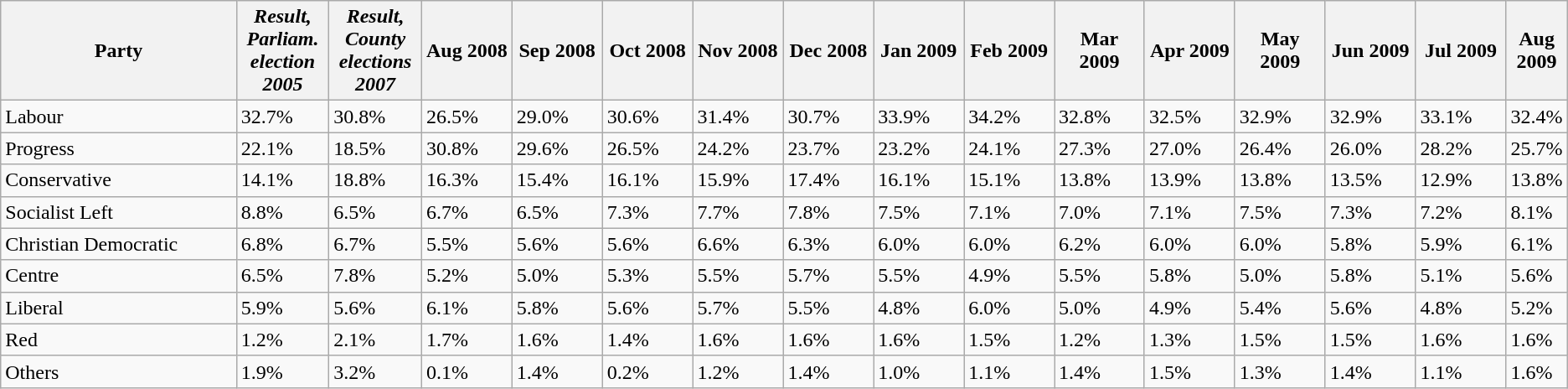<table class="wikitable">
<tr>
<th width=16%>Party</th>
<th width=6%><em>Result, Parliam. election 2005</em></th>
<th width=6%><em>Result, County elections 2007</em></th>
<th width=6%>Aug 2008</th>
<th width=6%>Sep 2008</th>
<th width=6%>Oct 2008</th>
<th width=6%>Nov 2008</th>
<th width=6%>Dec 2008</th>
<th width=6%>Jan 2009</th>
<th width=6%>Feb 2009</th>
<th width=6%>Mar 2009</th>
<th width=6%>Apr 2009</th>
<th width=6%>May 2009</th>
<th width=6%>Jun 2009</th>
<th width=6%>Jul 2009</th>
<th width=6%>Aug 2009</th>
</tr>
<tr>
<td>Labour</td>
<td>32.7%</td>
<td>30.8%</td>
<td>26.5%</td>
<td>29.0%</td>
<td>30.6%</td>
<td>31.4%</td>
<td>30.7%</td>
<td>33.9%</td>
<td>34.2%</td>
<td>32.8%</td>
<td>32.5%</td>
<td>32.9%</td>
<td>32.9%</td>
<td>33.1%</td>
<td>32.4%</td>
</tr>
<tr>
<td>Progress</td>
<td>22.1%</td>
<td>18.5%</td>
<td>30.8%</td>
<td>29.6%</td>
<td>26.5%</td>
<td>24.2%</td>
<td>23.7%</td>
<td>23.2%</td>
<td>24.1%</td>
<td>27.3%</td>
<td>27.0%</td>
<td>26.4%</td>
<td>26.0%</td>
<td>28.2%</td>
<td>25.7%</td>
</tr>
<tr>
<td>Conservative</td>
<td>14.1%</td>
<td>18.8%</td>
<td>16.3%</td>
<td>15.4%</td>
<td>16.1%</td>
<td>15.9%</td>
<td>17.4%</td>
<td>16.1%</td>
<td>15.1%</td>
<td>13.8%</td>
<td>13.9%</td>
<td>13.8%</td>
<td>13.5%</td>
<td>12.9%</td>
<td>13.8%</td>
</tr>
<tr>
<td>Socialist Left</td>
<td>8.8%</td>
<td>6.5%</td>
<td>6.7%</td>
<td>6.5%</td>
<td>7.3%</td>
<td>7.7%</td>
<td>7.8%</td>
<td>7.5%</td>
<td>7.1%</td>
<td>7.0%</td>
<td>7.1%</td>
<td>7.5%</td>
<td>7.3%</td>
<td>7.2%</td>
<td>8.1%</td>
</tr>
<tr>
<td>Christian Democratic</td>
<td>6.8%</td>
<td>6.7%</td>
<td>5.5%</td>
<td>5.6%</td>
<td>5.6%</td>
<td>6.6%</td>
<td>6.3%</td>
<td>6.0%</td>
<td>6.0%</td>
<td>6.2%</td>
<td>6.0%</td>
<td>6.0%</td>
<td>5.8%</td>
<td>5.9%</td>
<td>6.1%</td>
</tr>
<tr>
<td>Centre</td>
<td>6.5%</td>
<td>7.8%</td>
<td>5.2%</td>
<td>5.0%</td>
<td>5.3%</td>
<td>5.5%</td>
<td>5.7%</td>
<td>5.5%</td>
<td>4.9%</td>
<td>5.5%</td>
<td>5.8%</td>
<td>5.0%</td>
<td>5.8%</td>
<td>5.1%</td>
<td>5.6%</td>
</tr>
<tr>
<td>Liberal</td>
<td>5.9%</td>
<td>5.6%</td>
<td>6.1%</td>
<td>5.8%</td>
<td>5.6%</td>
<td>5.7%</td>
<td>5.5%</td>
<td>4.8%</td>
<td>6.0%</td>
<td>5.0%</td>
<td>4.9%</td>
<td>5.4%</td>
<td>5.6%</td>
<td>4.8%</td>
<td>5.2%</td>
</tr>
<tr>
<td>Red</td>
<td>1.2%</td>
<td>2.1%</td>
<td>1.7%</td>
<td>1.6%</td>
<td>1.4%</td>
<td>1.6%</td>
<td>1.6%</td>
<td>1.6%</td>
<td>1.5%</td>
<td>1.2%</td>
<td>1.3%</td>
<td>1.5%</td>
<td>1.5%</td>
<td>1.6%</td>
<td>1.6%</td>
</tr>
<tr>
<td>Others</td>
<td>1.9%</td>
<td>3.2%</td>
<td>0.1%</td>
<td>1.4%</td>
<td>0.2%</td>
<td>1.2%</td>
<td>1.4%</td>
<td>1.0%</td>
<td>1.1%</td>
<td>1.4%</td>
<td>1.5%</td>
<td>1.3%</td>
<td>1.4%</td>
<td>1.1%</td>
<td>1.6%</td>
</tr>
</table>
